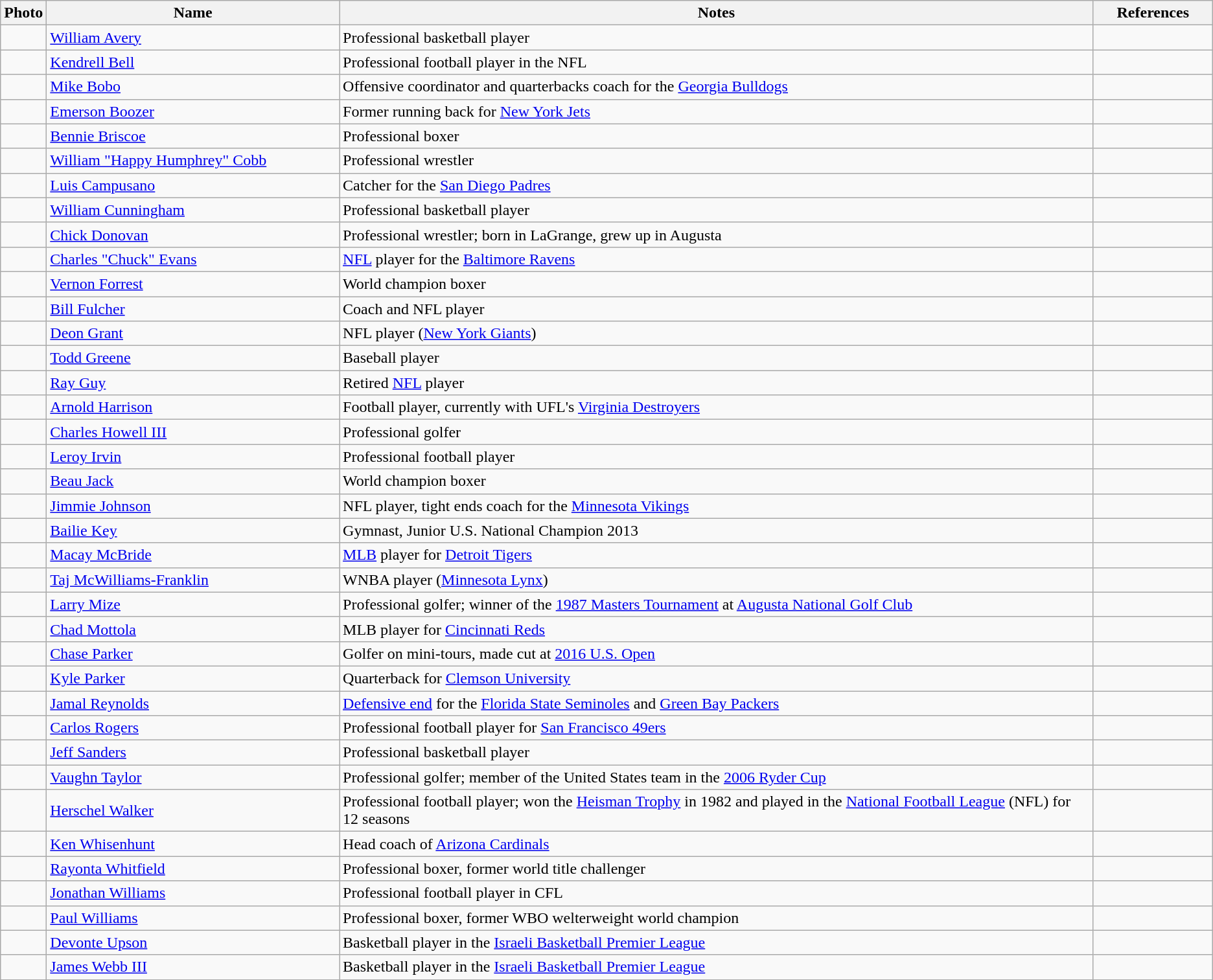<table class="wikitable sortable">
<tr>
<th width="100px" class="unsortable">Photo</th>
<th width="25%">Name</th>
<th width="65%">Notes</th>
<th width="10%" class="unsortable">References</th>
</tr>
<tr>
<td></td>
<td><a href='#'>William Avery</a></td>
<td>Professional basketball player</td>
<td></td>
</tr>
<tr>
<td></td>
<td><a href='#'>Kendrell Bell</a></td>
<td>Professional football player in the NFL</td>
<td></td>
</tr>
<tr>
<td></td>
<td><a href='#'>Mike Bobo</a></td>
<td>Offensive coordinator and quarterbacks coach for the <a href='#'>Georgia Bulldogs</a></td>
<td></td>
</tr>
<tr>
<td></td>
<td><a href='#'>Emerson Boozer</a></td>
<td>Former running back for <a href='#'>New York Jets</a></td>
<td></td>
</tr>
<tr>
<td></td>
<td><a href='#'>Bennie Briscoe</a></td>
<td>Professional boxer</td>
<td></td>
</tr>
<tr>
<td></td>
<td><a href='#'>William "Happy Humphrey" Cobb</a></td>
<td>Professional wrestler</td>
<td></td>
</tr>
<tr>
<td></td>
<td><a href='#'>Luis Campusano</a></td>
<td>Catcher for the <a href='#'>San Diego Padres</a></td>
<td></td>
</tr>
<tr>
<td></td>
<td><a href='#'>William Cunningham</a></td>
<td>Professional basketball player</td>
<td></td>
</tr>
<tr>
<td></td>
<td><a href='#'>Chick Donovan</a></td>
<td>Professional wrestler; born in LaGrange, grew up in Augusta</td>
<td></td>
</tr>
<tr>
<td></td>
<td><a href='#'>Charles "Chuck" Evans</a></td>
<td><a href='#'>NFL</a> player for the <a href='#'>Baltimore Ravens</a></td>
<td></td>
</tr>
<tr>
<td></td>
<td><a href='#'>Vernon Forrest</a></td>
<td>World champion boxer</td>
<td></td>
</tr>
<tr>
<td></td>
<td><a href='#'>Bill Fulcher</a></td>
<td>Coach and NFL player</td>
<td></td>
</tr>
<tr>
<td></td>
<td><a href='#'>Deon Grant</a></td>
<td>NFL player (<a href='#'>New York Giants</a>)</td>
<td></td>
</tr>
<tr>
<td></td>
<td><a href='#'>Todd Greene</a></td>
<td>Baseball player</td>
<td></td>
</tr>
<tr>
<td></td>
<td><a href='#'>Ray Guy</a></td>
<td>Retired <a href='#'>NFL</a> player</td>
<td></td>
</tr>
<tr>
<td></td>
<td><a href='#'>Arnold Harrison</a></td>
<td>Football player, currently with UFL's <a href='#'>Virginia Destroyers</a></td>
<td></td>
</tr>
<tr>
<td></td>
<td><a href='#'>Charles Howell III</a></td>
<td>Professional golfer</td>
<td></td>
</tr>
<tr>
<td></td>
<td><a href='#'>Leroy Irvin</a></td>
<td>Professional football player</td>
<td></td>
</tr>
<tr>
<td></td>
<td><a href='#'>Beau Jack</a></td>
<td>World champion boxer</td>
<td></td>
</tr>
<tr>
<td></td>
<td><a href='#'>Jimmie Johnson</a></td>
<td>NFL player, tight ends coach for the <a href='#'>Minnesota Vikings</a></td>
<td></td>
</tr>
<tr>
<td></td>
<td><a href='#'>Bailie Key</a></td>
<td>Gymnast, Junior U.S. National Champion 2013</td>
<td></td>
</tr>
<tr>
<td></td>
<td><a href='#'>Macay McBride</a></td>
<td><a href='#'>MLB</a> player for <a href='#'>Detroit Tigers</a></td>
<td></td>
</tr>
<tr>
<td></td>
<td><a href='#'>Taj McWilliams-Franklin</a></td>
<td>WNBA player (<a href='#'>Minnesota Lynx</a>)</td>
<td></td>
</tr>
<tr>
<td></td>
<td><a href='#'>Larry Mize</a></td>
<td>Professional golfer; winner of the <a href='#'>1987 Masters Tournament</a> at <a href='#'>Augusta National Golf Club</a></td>
<td></td>
</tr>
<tr>
<td></td>
<td><a href='#'>Chad Mottola</a></td>
<td>MLB player for <a href='#'>Cincinnati Reds</a></td>
<td></td>
</tr>
<tr>
<td></td>
<td><a href='#'>Chase Parker</a></td>
<td>Golfer on mini-tours, made cut at <a href='#'>2016 U.S. Open</a></td>
<td></td>
</tr>
<tr>
<td></td>
<td><a href='#'>Kyle Parker</a></td>
<td>Quarterback for <a href='#'>Clemson University</a></td>
<td></td>
</tr>
<tr>
<td></td>
<td><a href='#'>Jamal Reynolds</a></td>
<td><a href='#'>Defensive end</a> for the <a href='#'>Florida State Seminoles</a> and <a href='#'>Green Bay Packers</a></td>
<td></td>
</tr>
<tr>
<td></td>
<td><a href='#'>Carlos Rogers</a></td>
<td>Professional football player for <a href='#'>San Francisco 49ers</a></td>
<td></td>
</tr>
<tr>
<td></td>
<td><a href='#'>Jeff Sanders</a></td>
<td>Professional basketball player</td>
<td></td>
</tr>
<tr>
<td></td>
<td><a href='#'>Vaughn Taylor</a></td>
<td>Professional golfer; member of the United States team in the <a href='#'>2006 Ryder Cup</a></td>
<td></td>
</tr>
<tr>
<td></td>
<td><a href='#'>Herschel Walker</a></td>
<td>Professional football player; won the <a href='#'>Heisman Trophy</a> in 1982 and played in the <a href='#'>National Football League</a> (NFL) for 12 seasons</td>
<td></td>
</tr>
<tr>
<td></td>
<td><a href='#'>Ken Whisenhunt</a></td>
<td>Head coach of <a href='#'>Arizona Cardinals</a></td>
<td></td>
</tr>
<tr>
<td></td>
<td><a href='#'>Rayonta Whitfield</a></td>
<td>Professional boxer, former world title challenger</td>
<td></td>
</tr>
<tr>
<td></td>
<td><a href='#'>Jonathan Williams</a></td>
<td>Professional football player in CFL</td>
<td></td>
</tr>
<tr>
<td></td>
<td><a href='#'>Paul Williams</a></td>
<td>Professional boxer, former WBO welterweight world champion</td>
<td></td>
</tr>
<tr>
<td></td>
<td><a href='#'>Devonte Upson</a></td>
<td>Basketball player in the <a href='#'>Israeli Basketball Premier League</a></td>
<td></td>
</tr>
<tr>
<td></td>
<td><a href='#'>James Webb III</a></td>
<td>Basketball player in the <a href='#'>Israeli Basketball Premier League</a></td>
<td></td>
</tr>
<tr>
</tr>
</table>
